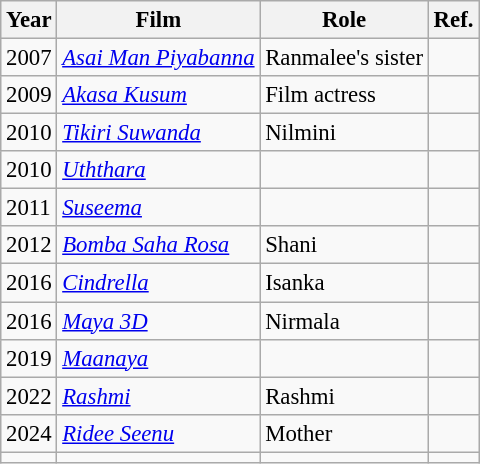<table class="wikitable" style="font-size:95%;">
<tr style="text-align:center;">
<th>Year</th>
<th>Film</th>
<th>Role</th>
<th>Ref.</th>
</tr>
<tr>
<td>2007</td>
<td><em><a href='#'>Asai Man Piyabanna</a></em></td>
<td>Ranmalee's sister</td>
<td></td>
</tr>
<tr>
<td>2009</td>
<td><em><a href='#'>Akasa Kusum</a></em></td>
<td>Film actress</td>
<td></td>
</tr>
<tr>
<td>2010</td>
<td><em><a href='#'>Tikiri Suwanda</a></em></td>
<td>Nilmini</td>
<td></td>
</tr>
<tr>
<td>2010</td>
<td><em><a href='#'>Uththara</a></em></td>
<td></td>
<td></td>
</tr>
<tr>
<td>2011</td>
<td><em><a href='#'>Suseema</a></em></td>
<td></td>
<td></td>
</tr>
<tr>
<td>2012</td>
<td><em><a href='#'>Bomba Saha Rosa</a></em></td>
<td>Shani</td>
<td></td>
</tr>
<tr>
<td>2016</td>
<td><em><a href='#'>Cindrella</a></em></td>
<td>Isanka</td>
<td></td>
</tr>
<tr>
<td>2016</td>
<td><em><a href='#'>Maya 3D</a></em></td>
<td>Nirmala</td>
<td></td>
</tr>
<tr>
<td>2019</td>
<td><em><a href='#'>Maanaya</a></em></td>
<td></td>
<td></td>
</tr>
<tr>
<td>2022</td>
<td><em><a href='#'>Rashmi</a></em></td>
<td>Rashmi</td>
<td></td>
</tr>
<tr>
<td>2024</td>
<td><em><a href='#'>Ridee Seenu</a></em></td>
<td>Mother</td>
<td></td>
</tr>
<tr>
<td></td>
<td></td>
<td></td>
<td></td>
</tr>
</table>
